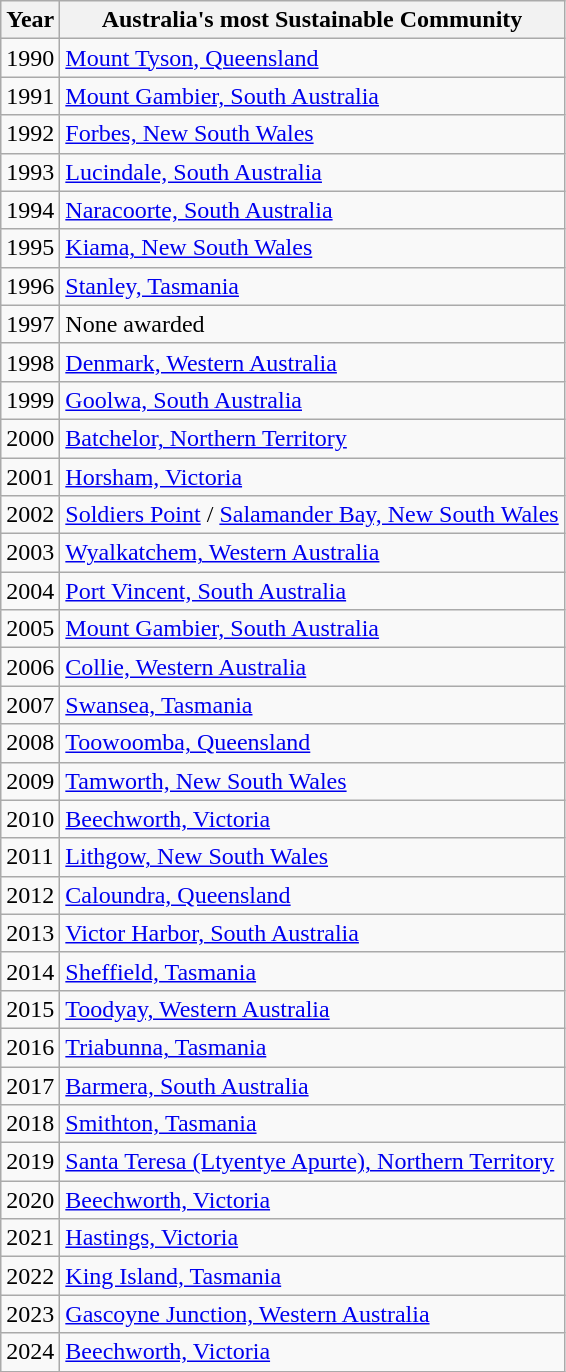<table class="wikitable sortable">
<tr>
<th>Year</th>
<th>Australia's most Sustainable Community</th>
</tr>
<tr>
<td>1990</td>
<td><a href='#'>Mount Tyson, Queensland</a></td>
</tr>
<tr>
<td>1991</td>
<td><a href='#'>Mount Gambier, South Australia</a></td>
</tr>
<tr>
<td>1992</td>
<td><a href='#'>Forbes, New South Wales</a></td>
</tr>
<tr>
<td>1993</td>
<td><a href='#'>Lucindale, South Australia</a></td>
</tr>
<tr>
<td>1994</td>
<td><a href='#'>Naracoorte, South Australia</a></td>
</tr>
<tr>
<td>1995</td>
<td><a href='#'>Kiama, New South Wales</a></td>
</tr>
<tr>
<td>1996</td>
<td><a href='#'>Stanley, Tasmania</a></td>
</tr>
<tr>
<td>1997</td>
<td>None awarded</td>
</tr>
<tr>
<td>1998</td>
<td><a href='#'>Denmark, Western Australia</a></td>
</tr>
<tr>
<td>1999</td>
<td><a href='#'>Goolwa, South Australia</a></td>
</tr>
<tr>
<td>2000</td>
<td><a href='#'>Batchelor, Northern Territory</a></td>
</tr>
<tr>
<td>2001</td>
<td><a href='#'>Horsham, Victoria</a></td>
</tr>
<tr>
<td>2002</td>
<td><a href='#'>Soldiers Point</a> / <a href='#'>Salamander Bay, New South Wales</a></td>
</tr>
<tr>
<td>2003</td>
<td><a href='#'>Wyalkatchem, Western Australia</a></td>
</tr>
<tr>
<td>2004</td>
<td><a href='#'>Port Vincent, South Australia</a></td>
</tr>
<tr>
<td>2005</td>
<td><a href='#'>Mount Gambier, South Australia</a></td>
</tr>
<tr>
<td>2006</td>
<td><a href='#'>Collie, Western Australia</a></td>
</tr>
<tr>
<td>2007</td>
<td><a href='#'>Swansea, Tasmania</a></td>
</tr>
<tr>
<td>2008</td>
<td><a href='#'>Toowoomba, Queensland</a></td>
</tr>
<tr>
<td>2009</td>
<td><a href='#'>Tamworth, New South Wales</a></td>
</tr>
<tr>
<td>2010</td>
<td><a href='#'>Beechworth, Victoria</a></td>
</tr>
<tr>
<td>2011</td>
<td><a href='#'>Lithgow, New South Wales</a></td>
</tr>
<tr>
<td>2012</td>
<td><a href='#'>Caloundra, Queensland</a></td>
</tr>
<tr>
<td>2013</td>
<td><a href='#'>Victor Harbor, South Australia</a></td>
</tr>
<tr>
<td>2014</td>
<td><a href='#'>Sheffield, Tasmania</a></td>
</tr>
<tr>
<td>2015</td>
<td><a href='#'>Toodyay, Western Australia</a></td>
</tr>
<tr>
<td>2016</td>
<td><a href='#'>Triabunna, Tasmania</a></td>
</tr>
<tr>
<td>2017</td>
<td><a href='#'>Barmera, South Australia</a></td>
</tr>
<tr>
<td>2018</td>
<td><a href='#'>Smithton, Tasmania</a></td>
</tr>
<tr>
<td>2019</td>
<td><a href='#'>Santa Teresa (Ltyentye Apurte), Northern Territory</a></td>
</tr>
<tr>
<td>2020</td>
<td><a href='#'>Beechworth, Victoria</a></td>
</tr>
<tr>
<td>2021</td>
<td><a href='#'>Hastings, Victoria</a></td>
</tr>
<tr>
<td>2022</td>
<td><a href='#'>King Island, Tasmania</a></td>
</tr>
<tr>
<td>2023</td>
<td><a href='#'>Gascoyne Junction, Western Australia</a></td>
</tr>
<tr>
<td>2024</td>
<td><a href='#'>Beechworth, Victoria</a></td>
</tr>
</table>
